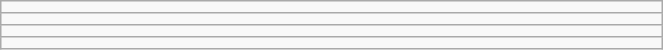<table class="wikitable" style=" text-align:center; font-size:110%;" width="35%">
<tr>
<td></td>
</tr>
<tr>
<td></td>
</tr>
<tr>
<td></td>
</tr>
<tr>
<td></td>
</tr>
</table>
